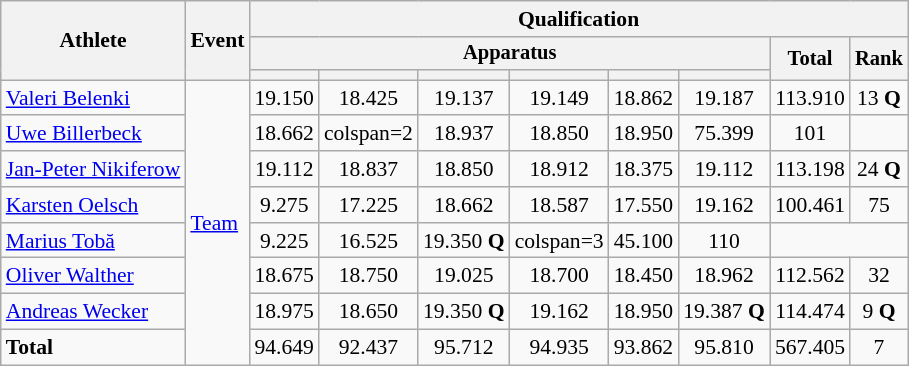<table class="wikitable" style="font-size:90%">
<tr>
<th rowspan=3>Athlete</th>
<th rowspan=3>Event</th>
<th colspan =8>Qualification</th>
</tr>
<tr style="font-size:95%">
<th colspan=6>Apparatus</th>
<th rowspan=2>Total</th>
<th rowspan=2>Rank</th>
</tr>
<tr style="font-size:95%">
<th></th>
<th></th>
<th></th>
<th></th>
<th></th>
<th></th>
</tr>
<tr align=center>
<td align=left><a href='#'>Valeri Belenki</a></td>
<td align=left rowspan=8><a href='#'>Team</a></td>
<td>19.150</td>
<td>18.425</td>
<td>19.137</td>
<td>19.149</td>
<td>18.862</td>
<td>19.187</td>
<td>113.910</td>
<td>13 <strong>Q</strong></td>
</tr>
<tr align=center>
<td align=left><a href='#'>Uwe Billerbeck</a></td>
<td>18.662</td>
<td>colspan=2</td>
<td>18.937</td>
<td>18.850</td>
<td>18.950</td>
<td>75.399</td>
<td>101</td>
</tr>
<tr align=center>
<td align=left><a href='#'>Jan-Peter Nikiferow</a></td>
<td>19.112</td>
<td>18.837</td>
<td>18.850</td>
<td>18.912</td>
<td>18.375</td>
<td>19.112</td>
<td>113.198</td>
<td>24 <strong>Q</strong></td>
</tr>
<tr align=center>
<td align=left><a href='#'>Karsten Oelsch</a></td>
<td>9.275</td>
<td>17.225</td>
<td>18.662</td>
<td>18.587</td>
<td>17.550</td>
<td>19.162</td>
<td>100.461</td>
<td>75</td>
</tr>
<tr align=center>
<td align=left><a href='#'>Marius Tobă</a></td>
<td>9.225</td>
<td>16.525</td>
<td>19.350 <strong>Q</strong></td>
<td>colspan=3</td>
<td>45.100</td>
<td>110</td>
</tr>
<tr align=center>
<td align=left><a href='#'>Oliver Walther</a></td>
<td>18.675</td>
<td>18.750</td>
<td>19.025</td>
<td>18.700</td>
<td>18.450</td>
<td>18.962</td>
<td>112.562</td>
<td>32</td>
</tr>
<tr align=center>
<td align=left><a href='#'>Andreas Wecker</a></td>
<td>18.975</td>
<td>18.650</td>
<td>19.350 <strong>Q</strong></td>
<td>19.162</td>
<td>18.950</td>
<td>19.387 <strong>Q</strong></td>
<td>114.474</td>
<td>9 <strong>Q</strong></td>
</tr>
<tr align=center>
<td align=left><strong>Total</strong></td>
<td>94.649</td>
<td>92.437</td>
<td>95.712</td>
<td>94.935</td>
<td>93.862</td>
<td>95.810</td>
<td>567.405</td>
<td>7</td>
</tr>
</table>
